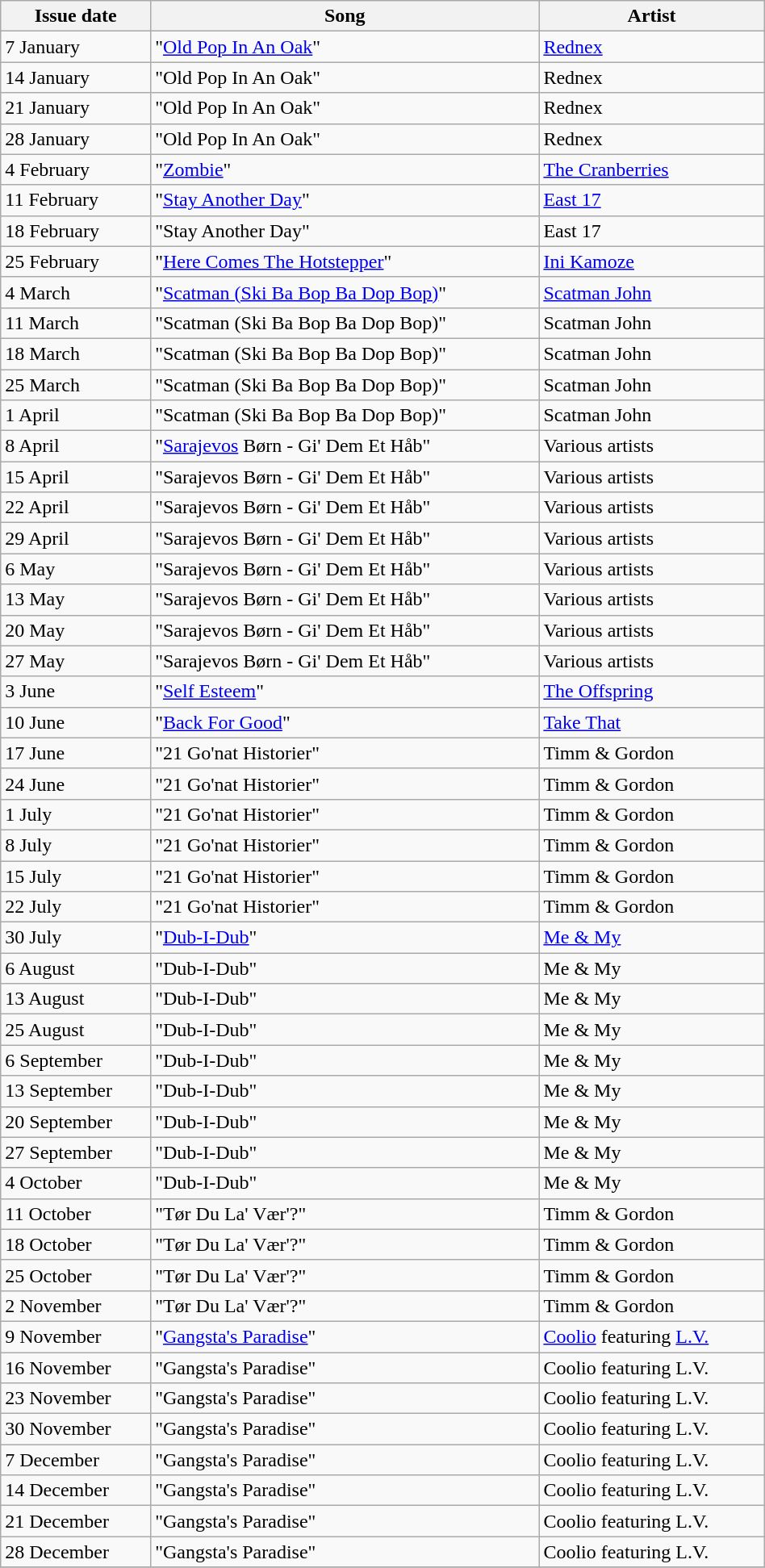<table width="50%" class=wikitable>
<tr>
<th>Issue date</th>
<th>Song</th>
<th>Artist</th>
</tr>
<tr>
<td>7 January</td>
<td>"<a href='#'>Old Pop In An Oak</a>"</td>
<td><a href='#'>Rednex</a></td>
</tr>
<tr>
<td>14 January</td>
<td>"Old Pop In An Oak"</td>
<td>Rednex</td>
</tr>
<tr>
<td>21 January</td>
<td>"Old Pop In An Oak"</td>
<td>Rednex</td>
</tr>
<tr>
<td>28 January</td>
<td>"Old Pop In An Oak"</td>
<td>Rednex</td>
</tr>
<tr>
<td>4 February</td>
<td>"<a href='#'>Zombie</a>"</td>
<td><a href='#'>The Cranberries</a></td>
</tr>
<tr>
<td>11 February</td>
<td>"<a href='#'>Stay Another Day</a>"</td>
<td><a href='#'>East 17</a></td>
</tr>
<tr>
<td>18 February</td>
<td>"Stay Another Day"</td>
<td>East 17</td>
</tr>
<tr>
<td>25 February</td>
<td>"<a href='#'>Here Comes The Hotstepper</a>"</td>
<td><a href='#'>Ini Kamoze</a></td>
</tr>
<tr>
<td>4 March</td>
<td>"<a href='#'>Scatman (Ski Ba Bop Ba Dop Bop)</a>"</td>
<td><a href='#'>Scatman John</a></td>
</tr>
<tr>
<td>11 March</td>
<td>"Scatman (Ski Ba Bop Ba Dop Bop)"</td>
<td>Scatman John</td>
</tr>
<tr>
<td>18 March</td>
<td>"Scatman (Ski Ba Bop Ba Dop Bop)"</td>
<td>Scatman John</td>
</tr>
<tr>
<td>25 March</td>
<td>"Scatman (Ski Ba Bop Ba Dop Bop)"</td>
<td>Scatman John</td>
</tr>
<tr>
<td>1 April</td>
<td>"Scatman (Ski Ba Bop Ba Dop Bop)"</td>
<td>Scatman John</td>
</tr>
<tr>
<td>8 April</td>
<td>"<a href='#'>Sarajevos</a> Børn - Gi' Dem Et Håb"</td>
<td>Various artists</td>
</tr>
<tr>
<td>15 April</td>
<td>"Sarajevos Børn - Gi' Dem Et Håb"</td>
<td>Various artists</td>
</tr>
<tr>
<td>22 April</td>
<td>"Sarajevos Børn - Gi' Dem Et Håb"</td>
<td>Various artists</td>
</tr>
<tr>
<td>29 April</td>
<td>"Sarajevos Børn - Gi' Dem Et Håb"</td>
<td>Various artists</td>
</tr>
<tr>
<td>6 May</td>
<td>"Sarajevos Børn - Gi' Dem Et Håb"</td>
<td>Various artists</td>
</tr>
<tr>
<td>13 May</td>
<td>"Sarajevos Børn - Gi' Dem Et Håb"</td>
<td>Various artists</td>
</tr>
<tr>
<td>20 May</td>
<td>"Sarajevos Børn - Gi' Dem Et Håb"</td>
<td>Various artists</td>
</tr>
<tr>
<td>27 May</td>
<td>"Sarajevos Børn - Gi' Dem Et Håb"</td>
<td>Various artists</td>
</tr>
<tr>
<td>3 June</td>
<td>"<a href='#'>Self Esteem</a>"</td>
<td><a href='#'>The Offspring</a></td>
</tr>
<tr>
<td>10 June</td>
<td>"<a href='#'>Back For Good</a>"</td>
<td><a href='#'>Take That</a></td>
</tr>
<tr>
<td>17 June</td>
<td>"21 Go'nat Historier"</td>
<td>Timm & Gordon</td>
</tr>
<tr>
<td>24 June</td>
<td>"21 Go'nat Historier"</td>
<td>Timm & Gordon</td>
</tr>
<tr>
<td>1 July</td>
<td>"21 Go'nat Historier"</td>
<td>Timm & Gordon</td>
</tr>
<tr>
<td>8 July</td>
<td>"21 Go'nat Historier"</td>
<td>Timm & Gordon</td>
</tr>
<tr>
<td>15 July</td>
<td>"21 Go'nat Historier"</td>
<td>Timm & Gordon</td>
</tr>
<tr>
<td>22 July</td>
<td>"21 Go'nat Historier"</td>
<td>Timm & Gordon</td>
</tr>
<tr>
<td>30 July</td>
<td>"<a href='#'>Dub-I-Dub</a>"</td>
<td><a href='#'>Me & My</a></td>
</tr>
<tr>
<td>6 August</td>
<td>"Dub-I-Dub"</td>
<td>Me & My</td>
</tr>
<tr>
<td>13 August</td>
<td>"Dub-I-Dub"</td>
<td>Me & My</td>
</tr>
<tr>
<td>25 August</td>
<td>"Dub-I-Dub"</td>
<td>Me & My</td>
</tr>
<tr>
<td>6 September</td>
<td>"Dub-I-Dub"</td>
<td>Me & My</td>
</tr>
<tr>
<td>13 September</td>
<td>"Dub-I-Dub"</td>
<td>Me & My</td>
</tr>
<tr>
<td>20 September</td>
<td>"Dub-I-Dub"</td>
<td>Me & My</td>
</tr>
<tr>
<td>27 September</td>
<td>"Dub-I-Dub"</td>
<td>Me & My</td>
</tr>
<tr>
<td>4 October</td>
<td>"Dub-I-Dub"</td>
<td>Me & My</td>
</tr>
<tr>
<td>11 October</td>
<td>"Tør Du La' Vær'?"</td>
<td>Timm & Gordon</td>
</tr>
<tr>
<td>18 October</td>
<td>"Tør Du La' Vær'?"</td>
<td>Timm & Gordon</td>
</tr>
<tr>
<td>25 October</td>
<td>"Tør Du La' Vær'?"</td>
<td>Timm & Gordon</td>
</tr>
<tr>
<td>2 November</td>
<td>"Tør Du La' Vær'?"</td>
<td>Timm & Gordon</td>
</tr>
<tr>
<td>9 November</td>
<td>"<a href='#'>Gangsta's Paradise</a>"</td>
<td><a href='#'>Coolio</a> featuring <a href='#'>L.V.</a></td>
</tr>
<tr>
<td>16 November</td>
<td>"Gangsta's Paradise"</td>
<td>Coolio featuring L.V.</td>
</tr>
<tr>
<td>23 November</td>
<td>"Gangsta's Paradise"</td>
<td>Coolio featuring L.V.</td>
</tr>
<tr>
<td>30 November</td>
<td>"Gangsta's Paradise"</td>
<td>Coolio featuring L.V.</td>
</tr>
<tr>
<td>7 December</td>
<td>"Gangsta's Paradise"</td>
<td>Coolio featuring L.V.</td>
</tr>
<tr>
<td>14 December</td>
<td>"Gangsta's Paradise"</td>
<td>Coolio featuring L.V.</td>
</tr>
<tr>
<td>21 December</td>
<td>"Gangsta's Paradise"</td>
<td>Coolio featuring L.V.</td>
</tr>
<tr>
<td>28 December</td>
<td>"Gangsta's Paradise"</td>
<td>Coolio featuring L.V.</td>
</tr>
<tr>
</tr>
</table>
